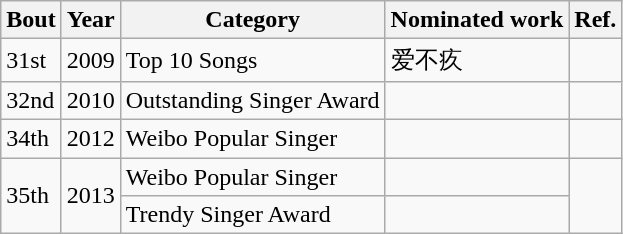<table class="wikitable">
<tr>
<th>Bout</th>
<th>Year</th>
<th>Category</th>
<th>Nominated work</th>
<th>Ref.</th>
</tr>
<tr>
<td>31st</td>
<td>2009</td>
<td>Top 10 Songs</td>
<td>爱不疚</td>
<td></td>
</tr>
<tr>
<td>32nd</td>
<td>2010</td>
<td>Outstanding Singer Award</td>
<td></td>
<td></td>
</tr>
<tr>
<td>34th</td>
<td>2012</td>
<td>Weibo Popular Singer</td>
<td></td>
<td></td>
</tr>
<tr>
<td rowspan=2>35th</td>
<td rowspan=2>2013</td>
<td>Weibo Popular Singer</td>
<td></td>
<td rowspan=2></td>
</tr>
<tr>
<td>Trendy Singer Award</td>
<td></td>
</tr>
</table>
